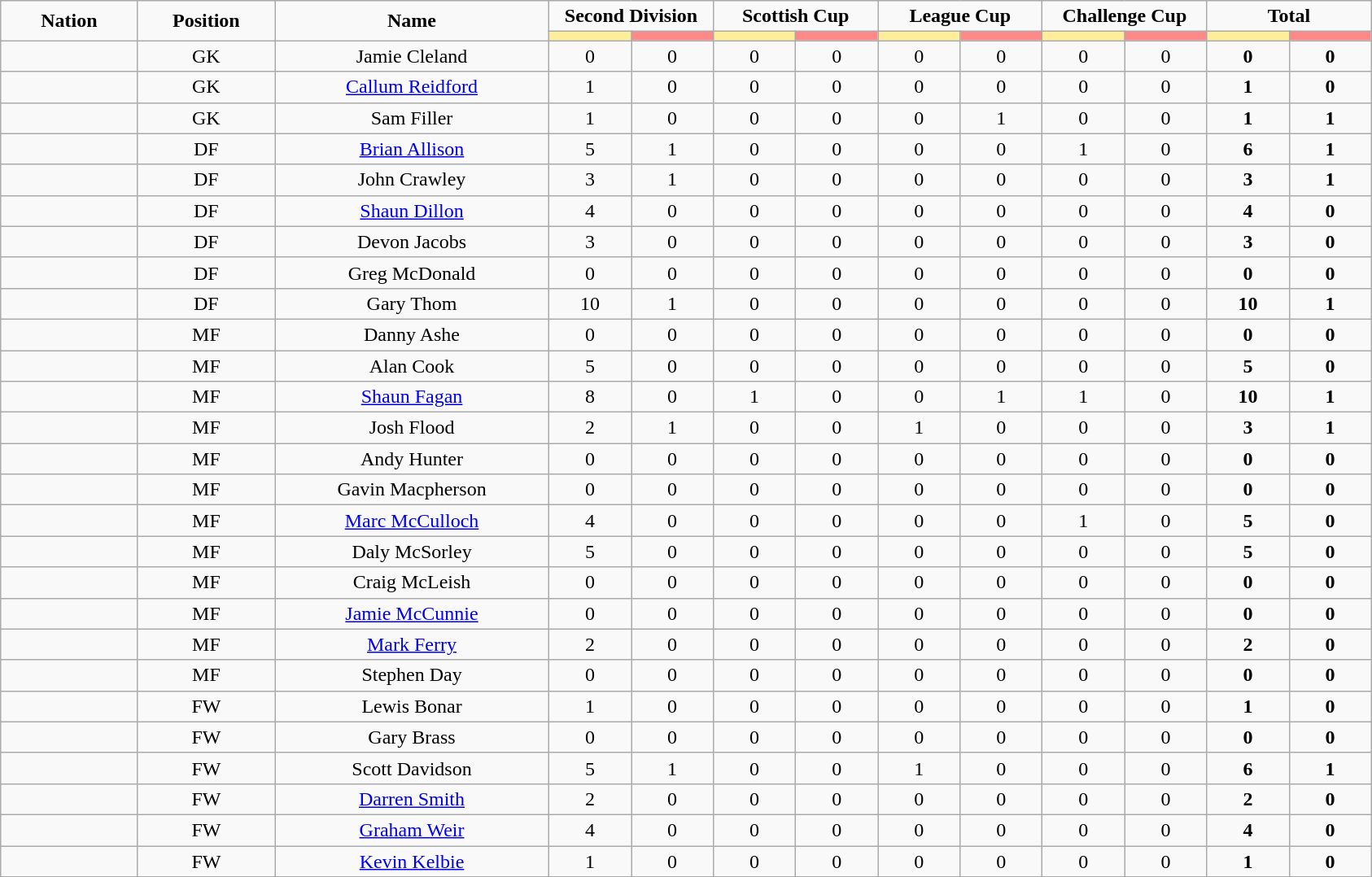<table class="wikitable" style="font-size: 100%; text-align: center;">
<tr>
<td rowspan="2" width="10%" align="center"><strong>Nation</strong></td>
<td rowspan="2" width="10%" align="center"><strong>Position</strong></td>
<td rowspan="2" width="20%" align="center"><strong>Name</strong></td>
<td colspan="2" align="center"><strong>Second Division</strong></td>
<td colspan="2" align="center"><strong>Scottish Cup</strong></td>
<td colspan="2" align="center"><strong>League Cup</strong></td>
<td colspan="2" align="center"><strong>Challenge Cup</strong></td>
<td colspan="2" align="center"><strong>Total </strong></td>
</tr>
<tr>
<th width=60 style="background: #FFEE99"></th>
<th width=60 style="background: #FF8888"></th>
<th width=60 style="background: #FFEE99"></th>
<th width=60 style="background: #FF8888"></th>
<th width=60 style="background: #FFEE99"></th>
<th width=60 style="background: #FF8888"></th>
<th width=60 style="background: #FFEE99"></th>
<th width=60 style="background: #FF8888"></th>
<th width=60 style="background: #FFEE99"></th>
<th width=60 style="background: #FF8888"></th>
</tr>
<tr>
<td></td>
<td>GK</td>
<td>Jamie Cleland</td>
<td>0</td>
<td>0</td>
<td>0</td>
<td>0</td>
<td>0</td>
<td>0</td>
<td>0</td>
<td>0</td>
<td><strong>0</strong></td>
<td><strong>0</strong></td>
</tr>
<tr>
<td></td>
<td>GK</td>
<td><a href='#'>Callum Reidford</a></td>
<td>1</td>
<td>0</td>
<td>0</td>
<td>0</td>
<td>0</td>
<td>0</td>
<td>0</td>
<td>0</td>
<td><strong>1</strong></td>
<td><strong>0</strong></td>
</tr>
<tr>
<td></td>
<td>GK</td>
<td>Sam Filler</td>
<td>1</td>
<td>0</td>
<td>0</td>
<td>0</td>
<td>0</td>
<td>1</td>
<td>0</td>
<td>0</td>
<td><strong>1</strong></td>
<td><strong>1</strong></td>
</tr>
<tr>
<td></td>
<td>DF</td>
<td><a href='#'>Brian Allison</a></td>
<td>5</td>
<td>1</td>
<td>0</td>
<td>0</td>
<td>0</td>
<td>0</td>
<td>1</td>
<td>0</td>
<td><strong>6</strong></td>
<td><strong>1</strong></td>
</tr>
<tr>
<td></td>
<td>DF</td>
<td>John Crawley</td>
<td>3</td>
<td>1</td>
<td>0</td>
<td>0</td>
<td>0</td>
<td>0</td>
<td>0</td>
<td>0</td>
<td><strong>3</strong></td>
<td><strong>1</strong></td>
</tr>
<tr>
<td></td>
<td>DF</td>
<td><a href='#'>Shaun Dillon</a></td>
<td>4</td>
<td>0</td>
<td>0</td>
<td>0</td>
<td>0</td>
<td>0</td>
<td>0</td>
<td>0</td>
<td><strong>4</strong></td>
<td><strong>0</strong></td>
</tr>
<tr>
<td></td>
<td>DF</td>
<td>Devon Jacobs</td>
<td>3</td>
<td>0</td>
<td>0</td>
<td>0</td>
<td>0</td>
<td>0</td>
<td>0</td>
<td>0</td>
<td><strong>3</strong></td>
<td><strong>0</strong></td>
</tr>
<tr>
<td></td>
<td>DF</td>
<td>Greg McDonald</td>
<td>0</td>
<td>0</td>
<td>0</td>
<td>0</td>
<td>0</td>
<td>0</td>
<td>0</td>
<td>0</td>
<td><strong>0</strong></td>
<td><strong>0</strong></td>
</tr>
<tr>
<td></td>
<td>DF</td>
<td>Gary Thom</td>
<td>10</td>
<td>1</td>
<td>0</td>
<td>0</td>
<td>0</td>
<td>0</td>
<td>0</td>
<td>0</td>
<td><strong>10</strong></td>
<td><strong>1</strong></td>
</tr>
<tr>
<td></td>
<td>MF</td>
<td>Danny Ashe</td>
<td>0</td>
<td>0</td>
<td>0</td>
<td>0</td>
<td>0</td>
<td>0</td>
<td>0</td>
<td>0</td>
<td><strong>0</strong></td>
<td><strong>0</strong></td>
</tr>
<tr>
<td></td>
<td>MF</td>
<td>Alan Cook</td>
<td>5</td>
<td>0</td>
<td>0</td>
<td>0</td>
<td>0</td>
<td>0</td>
<td>0</td>
<td>0</td>
<td><strong>5</strong></td>
<td><strong>0</strong></td>
</tr>
<tr>
<td></td>
<td>MF</td>
<td><a href='#'>Shaun Fagan</a></td>
<td>8</td>
<td>0</td>
<td>1</td>
<td>0</td>
<td>0</td>
<td>1</td>
<td>1</td>
<td>0</td>
<td><strong>10</strong></td>
<td><strong>1</strong></td>
</tr>
<tr>
<td></td>
<td>MF</td>
<td>Josh Flood</td>
<td>2</td>
<td>1</td>
<td>0</td>
<td>0</td>
<td>1</td>
<td>0</td>
<td>0</td>
<td>0</td>
<td><strong>3</strong></td>
<td><strong>1</strong></td>
</tr>
<tr>
<td></td>
<td>MF</td>
<td>Andy Hunter</td>
<td>0</td>
<td>0</td>
<td>0</td>
<td>0</td>
<td>0</td>
<td>0</td>
<td>0</td>
<td>0</td>
<td><strong>0</strong></td>
<td><strong>0</strong></td>
</tr>
<tr>
<td></td>
<td>MF</td>
<td>Gavin Macpherson</td>
<td>0</td>
<td>0</td>
<td>0</td>
<td>0</td>
<td>0</td>
<td>0</td>
<td>0</td>
<td>0</td>
<td><strong>0</strong></td>
<td><strong>0</strong></td>
</tr>
<tr>
<td></td>
<td>MF</td>
<td><a href='#'>Marc McCulloch</a></td>
<td>4</td>
<td>0</td>
<td>0</td>
<td>0</td>
<td>0</td>
<td>0</td>
<td>1</td>
<td>0</td>
<td><strong>5</strong></td>
<td><strong>0</strong></td>
</tr>
<tr>
<td></td>
<td>MF</td>
<td>Daly McSorley</td>
<td>5</td>
<td>0</td>
<td>0</td>
<td>0</td>
<td>0</td>
<td>0</td>
<td>0</td>
<td>0</td>
<td><strong>5</strong></td>
<td><strong>0</strong></td>
</tr>
<tr>
<td></td>
<td>MF</td>
<td>Craig McLeish</td>
<td>0</td>
<td>0</td>
<td>0</td>
<td>0</td>
<td>0</td>
<td>0</td>
<td>0</td>
<td>0</td>
<td><strong>0</strong></td>
<td><strong>0</strong></td>
</tr>
<tr>
<td></td>
<td>MF</td>
<td><a href='#'>Jamie McCunnie</a></td>
<td>0</td>
<td>0</td>
<td>0</td>
<td>0</td>
<td>0</td>
<td>0</td>
<td>0</td>
<td>0</td>
<td><strong>0</strong></td>
<td><strong>0</strong></td>
</tr>
<tr>
<td></td>
<td>MF</td>
<td><a href='#'>Mark Ferry</a></td>
<td>2</td>
<td>0</td>
<td>0</td>
<td>0</td>
<td>0</td>
<td>0</td>
<td>0</td>
<td>0</td>
<td><strong>2</strong></td>
<td><strong>0</strong></td>
</tr>
<tr>
<td></td>
<td>MF</td>
<td>Stephen Day</td>
<td>0</td>
<td>0</td>
<td>0</td>
<td>0</td>
<td>0</td>
<td>0</td>
<td>0</td>
<td>0</td>
<td><strong>0</strong></td>
<td><strong>0</strong></td>
</tr>
<tr>
<td></td>
<td>FW</td>
<td>Lewis Bonar</td>
<td>1</td>
<td>0</td>
<td>0</td>
<td>0</td>
<td>0</td>
<td>0</td>
<td>0</td>
<td>0</td>
<td><strong>1</strong></td>
<td><strong>0</strong></td>
</tr>
<tr>
<td></td>
<td>FW</td>
<td>Gary Brass</td>
<td>0</td>
<td>0</td>
<td>0</td>
<td>0</td>
<td>0</td>
<td>0</td>
<td>0</td>
<td>0</td>
<td><strong>0</strong></td>
<td><strong>0</strong></td>
</tr>
<tr>
<td></td>
<td>FW</td>
<td>Scott Davidson</td>
<td>5</td>
<td>1</td>
<td>0</td>
<td>0</td>
<td>1</td>
<td>0</td>
<td>0</td>
<td>0</td>
<td><strong>6</strong></td>
<td><strong>1</strong></td>
</tr>
<tr>
<td></td>
<td>FW</td>
<td><a href='#'>Darren Smith</a></td>
<td>2</td>
<td>0</td>
<td>0</td>
<td>0</td>
<td>0</td>
<td>0</td>
<td>0</td>
<td>0</td>
<td><strong>2</strong></td>
<td><strong>0</strong></td>
</tr>
<tr>
<td></td>
<td>FW</td>
<td><a href='#'>Graham Weir</a></td>
<td>4</td>
<td>0</td>
<td>0</td>
<td>0</td>
<td>0</td>
<td>0</td>
<td>0</td>
<td>0</td>
<td><strong>4</strong></td>
<td><strong>0</strong></td>
</tr>
<tr>
<td></td>
<td>FW</td>
<td><a href='#'>Kevin Kelbie</a></td>
<td>1</td>
<td>0</td>
<td>0</td>
<td>0</td>
<td>0</td>
<td>0</td>
<td>0</td>
<td>0</td>
<td><strong>1</strong></td>
<td><strong>0</strong></td>
</tr>
<tr>
</tr>
</table>
